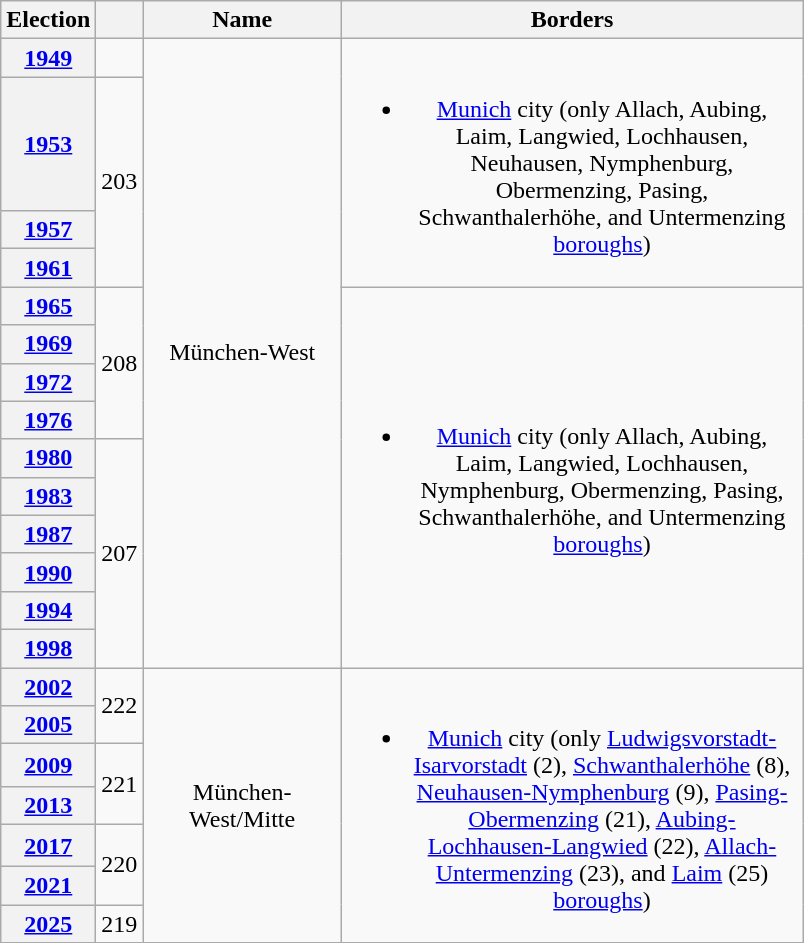<table class=wikitable style="text-align:center">
<tr>
<th>Election</th>
<th></th>
<th width=125px>Name</th>
<th width=300px>Borders</th>
</tr>
<tr>
<th><a href='#'>1949</a></th>
<td></td>
<td rowspan=14>München-West</td>
<td rowspan=4><br><ul><li><a href='#'>Munich</a> city (only Allach, Aubing, Laim, Langwied, Lochhausen, Neuhausen, Nymphenburg, Obermenzing, Pasing, Schwanthalerhöhe, and Untermenzing <a href='#'>boroughs</a>)</li></ul></td>
</tr>
<tr>
<th><a href='#'>1953</a></th>
<td rowspan=3>203</td>
</tr>
<tr>
<th><a href='#'>1957</a></th>
</tr>
<tr>
<th><a href='#'>1961</a></th>
</tr>
<tr>
<th><a href='#'>1965</a></th>
<td rowspan=4>208</td>
<td rowspan=10><br><ul><li><a href='#'>Munich</a> city (only Allach, Aubing, Laim, Langwied, Lochhausen, Nymphenburg, Obermenzing, Pasing, Schwanthalerhöhe, and Untermenzing <a href='#'>boroughs</a>)</li></ul></td>
</tr>
<tr>
<th><a href='#'>1969</a></th>
</tr>
<tr>
<th><a href='#'>1972</a></th>
</tr>
<tr>
<th><a href='#'>1976</a></th>
</tr>
<tr>
<th><a href='#'>1980</a></th>
<td rowspan=6>207</td>
</tr>
<tr>
<th><a href='#'>1983</a></th>
</tr>
<tr>
<th><a href='#'>1987</a></th>
</tr>
<tr>
<th><a href='#'>1990</a></th>
</tr>
<tr>
<th><a href='#'>1994</a></th>
</tr>
<tr>
<th><a href='#'>1998</a></th>
</tr>
<tr>
<th><a href='#'>2002</a></th>
<td rowspan=2>222</td>
<td rowspan=7>München-West/Mitte</td>
<td rowspan=7><br><ul><li><a href='#'>Munich</a> city (only <a href='#'>Ludwigsvorstadt-Isarvorstadt</a> (2), <a href='#'>Schwanthalerhöhe</a> (8), <a href='#'>Neuhausen-Nymphenburg</a> (9), <a href='#'>Pasing-Obermenzing</a> (21), <a href='#'>Aubing-Lochhausen-Langwied</a> (22), <a href='#'>Allach-Untermenzing</a> (23), and <a href='#'>Laim</a> (25) <a href='#'>boroughs</a>)</li></ul></td>
</tr>
<tr>
<th><a href='#'>2005</a></th>
</tr>
<tr>
<th><a href='#'>2009</a></th>
<td rowspan=2>221</td>
</tr>
<tr>
<th><a href='#'>2013</a></th>
</tr>
<tr>
<th><a href='#'>2017</a></th>
<td rowspan=2>220</td>
</tr>
<tr>
<th><a href='#'>2021</a></th>
</tr>
<tr>
<th><a href='#'>2025</a></th>
<td>219</td>
</tr>
</table>
